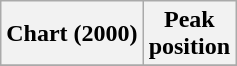<table class="wikitable sortable plainrowheaders" style="text-align:center;">
<tr>
<th scope="col">Chart (2000)</th>
<th scope="col">Peak<br>position</th>
</tr>
<tr>
</tr>
</table>
